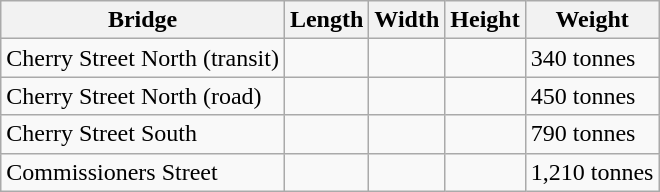<table class="wikitable">
<tr>
<th>Bridge</th>
<th>Length</th>
<th>Width</th>
<th>Height</th>
<th>Weight</th>
</tr>
<tr>
<td>Cherry Street North (transit)</td>
<td></td>
<td></td>
<td></td>
<td>340 tonnes</td>
</tr>
<tr>
<td>Cherry Street North (road)</td>
<td></td>
<td></td>
<td></td>
<td>450 tonnes</td>
</tr>
<tr>
<td>Cherry Street South</td>
<td></td>
<td></td>
<td></td>
<td>790 tonnes</td>
</tr>
<tr>
<td>Commissioners Street</td>
<td></td>
<td></td>
<td></td>
<td>1,210 tonnes</td>
</tr>
</table>
